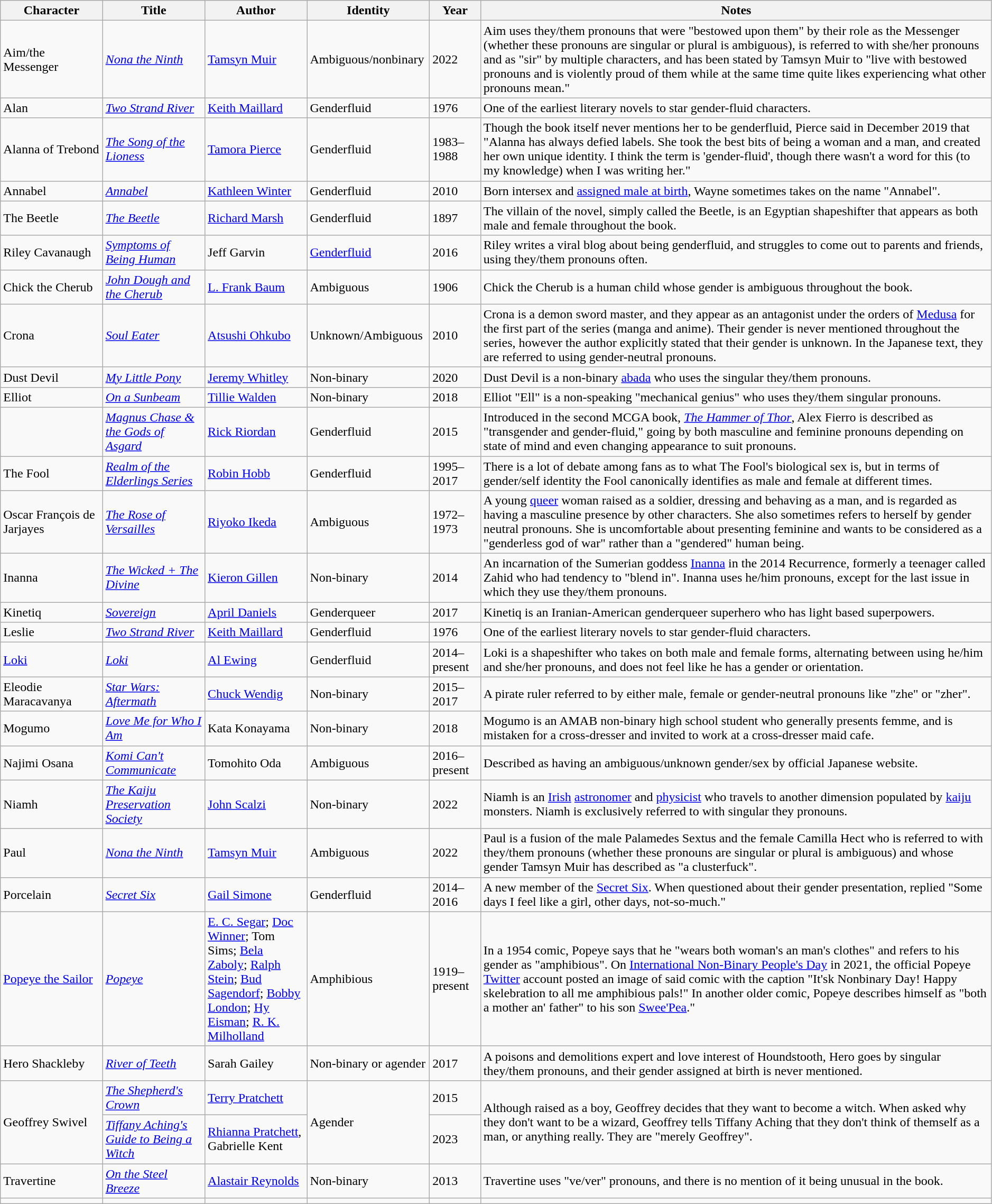<table class="wikitable sortable" style="width:99%">
<tr>
<th style="width:10%;">Character</th>
<th style="width:10%;">Title</th>
<th style="width:10%;">Author</th>
<th style="width:8%;">Identity</th>
<th style="width:5%;">Year</th>
<th style="width:50%;">Notes</th>
</tr>
<tr>
<td>Aim/the Messenger</td>
<td><em><a href='#'>Nona the Ninth</a></em></td>
<td><a href='#'>Tamsyn Muir</a></td>
<td>Ambiguous/nonbinary</td>
<td>2022</td>
<td>Aim uses they/them pronouns that were "bestowed upon them" by their role as the Messenger (whether these pronouns are singular or plural is ambiguous), is referred to with she/her pronouns and as "sir" by multiple characters, and has been stated by Tamsyn Muir to "live with bestowed pronouns and is violently proud of them while at the same time quite likes experiencing what other pronouns mean."</td>
</tr>
<tr>
<td>Alan</td>
<td><em><a href='#'>Two Strand River</a></em></td>
<td><a href='#'>Keith Maillard</a></td>
<td>Genderfluid</td>
<td>1976</td>
<td>One of the earliest literary novels to star gender-fluid characters.</td>
</tr>
<tr>
<td>Alanna of Trebond</td>
<td><em><a href='#'>The Song of the Lioness</a></em></td>
<td><a href='#'>Tamora Pierce</a></td>
<td>Genderfluid</td>
<td>1983–1988</td>
<td>Though the book itself never mentions her to be genderfluid, Pierce said in December 2019 that "Alanna has always defied labels. She took the best bits of being a woman and a man, and created her own unique identity. I think the term is 'gender-fluid', though there wasn't a word for this (to my knowledge) when I was writing her."</td>
</tr>
<tr>
<td>Annabel</td>
<td><em><a href='#'>Annabel</a></em></td>
<td><a href='#'>Kathleen Winter</a></td>
<td>Genderfluid</td>
<td>2010</td>
<td>Born intersex and <a href='#'>assigned male at birth</a>, Wayne sometimes takes on the name "Annabel".</td>
</tr>
<tr>
<td>The Beetle</td>
<td><em><a href='#'>The Beetle</a></em></td>
<td><a href='#'>Richard Marsh</a></td>
<td>Genderfluid</td>
<td>1897</td>
<td>The villain of the novel, simply called the Beetle, is an Egyptian shapeshifter that appears as both male and female throughout the book.</td>
</tr>
<tr>
<td>Riley Cavanaugh</td>
<td><em><a href='#'>Symptoms of Being Human</a></em></td>
<td>Jeff Garvin</td>
<td><a href='#'>Genderfluid</a></td>
<td>2016</td>
<td>Riley writes a viral blog about being genderfluid, and struggles to come out to parents and friends, using they/them pronouns often.</td>
</tr>
<tr>
<td>Chick the Cherub</td>
<td><em><a href='#'>John Dough and the Cherub</a></em></td>
<td><a href='#'>L. Frank Baum</a></td>
<td>Ambiguous</td>
<td>1906</td>
<td>Chick the Cherub is a human child whose gender is ambiguous throughout the book.</td>
</tr>
<tr>
<td>Crona</td>
<td><em><a href='#'>Soul Eater</a></em></td>
<td><a href='#'>Atsushi Ohkubo</a></td>
<td>Unknown/Ambiguous</td>
<td>2010</td>
<td>Crona is a demon sword master, and they appear as an antagonist under the orders of <a href='#'>Medusa</a> for the first part of the series (manga and anime). Their gender is never mentioned throughout the series, however the author explicitly stated that their gender is unknown. In the Japanese text, they are referred to using gender-neutral pronouns.</td>
</tr>
<tr>
<td>Dust Devil</td>
<td><em><a href='#'>My Little Pony</a></em></td>
<td><a href='#'>Jeremy Whitley</a></td>
<td>Non-binary</td>
<td>2020</td>
<td>Dust Devil is a non-binary <a href='#'>abada</a> who uses the singular they/them pronouns.</td>
</tr>
<tr>
<td>Elliot</td>
<td><em><a href='#'>On a Sunbeam</a></em></td>
<td><a href='#'>Tillie Walden</a></td>
<td>Non-binary</td>
<td>2018</td>
<td>Elliot "Ell" is a non-speaking "mechanical genius" who uses they/them singular pronouns.</td>
</tr>
<tr>
<td></td>
<td><a href='#'><em>Magnus Chase & the Gods of Asgard</em></a></td>
<td><a href='#'>Rick Riordan</a></td>
<td>Genderfluid</td>
<td>2015</td>
<td>Introduced in the second MCGA book, <em><a href='#'>The Hammer of Thor</a></em>, Alex Fierro is described as "transgender and gender-fluid," going by both masculine and feminine pronouns depending on state of mind and even changing appearance to suit pronouns.</td>
</tr>
<tr>
<td>The Fool</td>
<td><em><a href='#'>Realm of the Elderlings Series</a></em></td>
<td><a href='#'>Robin Hobb</a></td>
<td>Genderfluid</td>
<td>1995–2017</td>
<td>There is a lot of debate among fans as to what The Fool's biological sex is, but in terms of gender/self identity the Fool canonically identifies as male and female at different times.</td>
</tr>
<tr>
<td>Oscar François de Jarjayes</td>
<td><em><a href='#'>The Rose of Versailles</a></em></td>
<td><a href='#'>Riyoko Ikeda</a></td>
<td>Ambiguous</td>
<td>1972–1973</td>
<td>A young <a href='#'>queer</a> woman raised as a soldier, dressing and behaving as a man, and is regarded as having a masculine presence by other characters. She also sometimes refers to herself by gender neutral pronouns. She is uncomfortable about presenting feminine and wants to be considered as a "genderless god of war" rather than a "gendered" human being.</td>
</tr>
<tr>
<td>Inanna</td>
<td><em><a href='#'>The Wicked + The Divine</a></em></td>
<td><a href='#'>Kieron Gillen</a></td>
<td>Non-binary</td>
<td>2014</td>
<td>An incarnation of the Sumerian goddess <a href='#'>Inanna</a> in the 2014 Recurrence, formerly a teenager called Zahid who had tendency to "blend in". Inanna uses he/him pronouns, except for the last issue in which they use they/them pronouns.</td>
</tr>
<tr>
<td>Kinetiq</td>
<td><em><a href='#'>Sovereign</a></em></td>
<td><a href='#'>April Daniels</a></td>
<td>Genderqueer</td>
<td>2017</td>
<td>Kinetiq is an Iranian-American genderqueer superhero who has light based superpowers.</td>
</tr>
<tr>
<td>Leslie</td>
<td><em><a href='#'>Two Strand River</a></em></td>
<td><a href='#'>Keith Maillard</a></td>
<td>Genderfluid</td>
<td>1976</td>
<td>One of the earliest literary novels to star gender-fluid characters.</td>
</tr>
<tr>
<td><a href='#'>Loki</a></td>
<td><a href='#'><em>Loki</em></a></td>
<td><a href='#'>Al Ewing</a></td>
<td>Genderfluid</td>
<td>2014–present</td>
<td>Loki is a shapeshifter who takes on both male and female forms, alternating between using he/him and she/her pronouns, and does not feel like he has a gender or orientation.</td>
</tr>
<tr>
<td>Eleodie Maracavanya</td>
<td><em><a href='#'>Star Wars: Aftermath</a></em></td>
<td><a href='#'>Chuck Wendig</a></td>
<td>Non-binary</td>
<td>2015–2017</td>
<td>A pirate ruler referred to by either male, female or gender-neutral pronouns like "zhe" or "zher".</td>
</tr>
<tr>
<td>Mogumo</td>
<td><em><a href='#'>Love Me for Who I Am</a></em></td>
<td>Kata Konayama</td>
<td>Non-binary</td>
<td>2018</td>
<td>Mogumo is an AMAB non-binary high school student who generally presents femme, and is mistaken for a cross-dresser and invited to work at a cross-dresser maid cafe.</td>
</tr>
<tr>
<td>Najimi Osana</td>
<td><em><a href='#'>Komi Can't Communicate</a></em></td>
<td>Tomohito Oda</td>
<td>Ambiguous</td>
<td>2016–present</td>
<td>Described as having an ambiguous/unknown gender/sex by official Japanese website.</td>
</tr>
<tr>
<td>Niamh</td>
<td><em><a href='#'>The Kaiju Preservation Society</a></em></td>
<td><a href='#'>John Scalzi</a></td>
<td>Non-binary</td>
<td>2022</td>
<td>Niamh is an <a href='#'>Irish</a> <a href='#'>astronomer</a> and <a href='#'>physicist</a> who travels to another dimension populated by <a href='#'>kaiju</a> monsters. Niamh is exclusively referred to with singular they pronouns.</td>
</tr>
<tr>
<td>Paul</td>
<td><em><a href='#'>Nona the Ninth</a></em></td>
<td><a href='#'>Tamsyn Muir</a></td>
<td>Ambiguous</td>
<td>2022</td>
<td>Paul is a fusion of the male Palamedes Sextus and the female Camilla Hect who is referred to with they/them pronouns (whether these pronouns are singular or plural is ambiguous) and whose gender Tamsyn Muir has described as "a clusterfuck".</td>
</tr>
<tr>
<td>Porcelain</td>
<td><em><a href='#'>Secret Six</a></em></td>
<td><a href='#'>Gail Simone</a></td>
<td>Genderfluid</td>
<td>2014–2016</td>
<td>A new member of the <a href='#'>Secret Six</a>. When questioned about their gender presentation, replied "Some days I feel like a girl, other days, not-so-much."</td>
</tr>
<tr>
<td><a href='#'> Popeye the Sailor</a></td>
<td><em><a href='#'>Popeye</a></em></td>
<td><a href='#'>E. C. Segar</a>; <a href='#'>Doc Winner</a>; Tom Sims; <a href='#'>Bela Zaboly</a>; <a href='#'>Ralph Stein</a>;   <a href='#'>Bud Sagendorf</a>; <a href='#'>Bobby London</a>;   <a href='#'>Hy Eisman</a>; <a href='#'>R. K. Milholland</a></td>
<td>Amphibious</td>
<td>1919–present</td>
<td>In a 1954 comic, Popeye says that he "wears both woman's an man's clothes" and refers to his gender as "amphibious". On <a href='#'>International Non-Binary People's Day</a> in 2021, the official Popeye <a href='#'>Twitter</a> account posted an image of said comic with the caption "It'sk Nonbinary Day! Happy skelebration to all me amphibious pals!" In another older comic, Popeye describes himself as "both a mother an' father" to his son <a href='#'>Swee'Pea</a>."</td>
</tr>
<tr>
<td>Hero Shackleby</td>
<td><em><a href='#'>River of Teeth</a></em></td>
<td>Sarah Gailey</td>
<td>Non-binary or agender</td>
<td>2017</td>
<td>A poisons and demolitions expert and love interest of Houndstooth, Hero goes by singular they/them pronouns, and their gender assigned at birth is never mentioned.</td>
</tr>
<tr>
<td rowspan="2">Geoffrey Swivel</td>
<td><em><a href='#'>The Shepherd's Crown</a></em></td>
<td><a href='#'>Terry Pratchett</a></td>
<td rowspan="2">Agender</td>
<td>2015</td>
<td rowspan="2">Although raised as a boy, Geoffrey decides that they want to become a witch. When asked why they don't want to be a wizard, Geoffrey tells Tiffany Aching that they don't think of themself as a man, or anything really. They are "merely Geoffrey".</td>
</tr>
<tr>
<td><em><a href='#'>Tiffany Aching's Guide to Being a Witch</a></em></td>
<td><a href='#'>Rhianna Pratchett</a>, Gabrielle Kent</td>
<td>2023</td>
</tr>
<tr>
<td>Travertine</td>
<td><em><a href='#'>On the Steel Breeze</a></em></td>
<td><a href='#'>Alastair Reynolds</a></td>
<td>Non-binary</td>
<td>2013</td>
<td>Travertine uses "ve/ver" pronouns, and there is no mention of it being unusual in the book.</td>
</tr>
<tr>
<td></td>
<td></td>
<td></td>
<td></td>
<td></td>
<td></td>
</tr>
</table>
